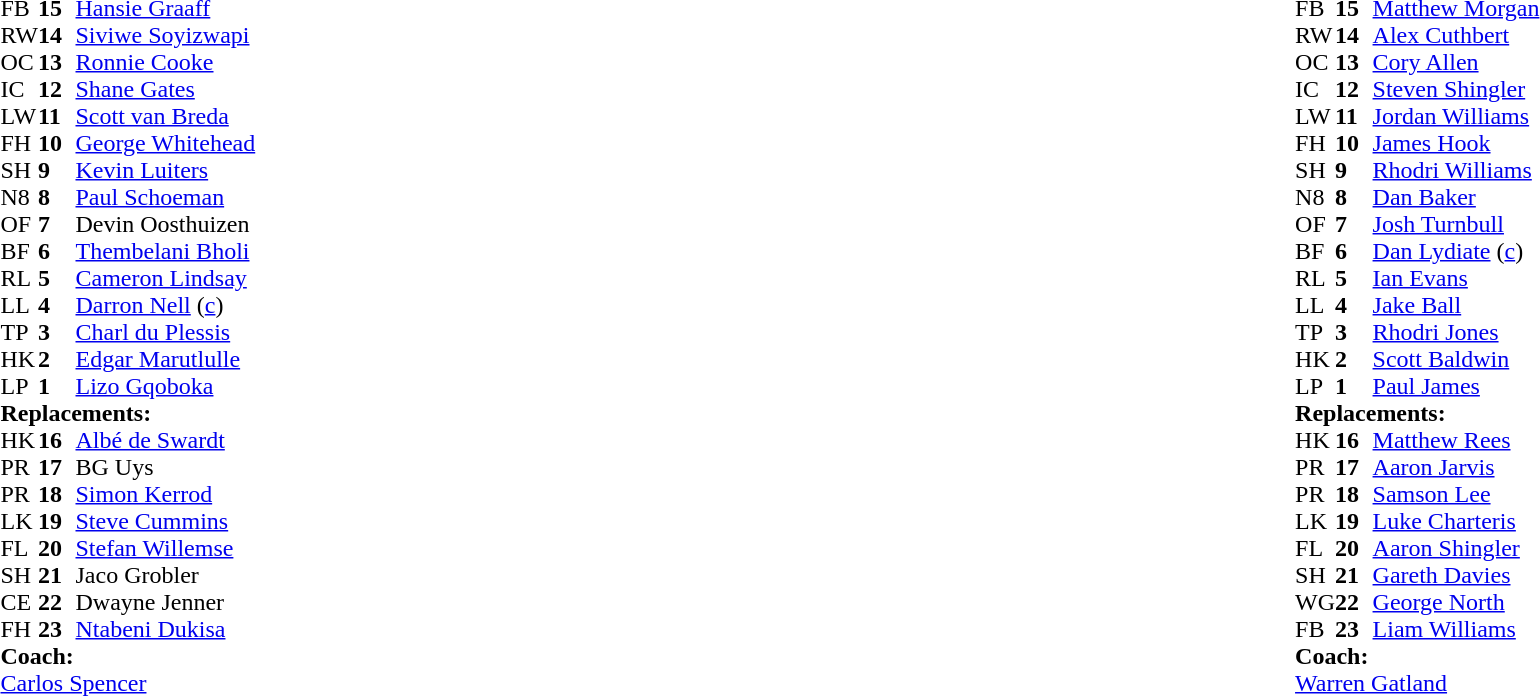<table style="width:100%;">
<tr>
<td style="vertical-align:top; width:50%"><br><table cellspacing="0" cellpadding="0">
<tr>
<th width="25"></th>
<th width="25"></th>
</tr>
<tr>
<td>FB</td>
<td><strong>15</strong></td>
<td><a href='#'>Hansie Graaff</a></td>
<td></td>
<td></td>
</tr>
<tr>
<td>RW</td>
<td><strong>14</strong></td>
<td><a href='#'>Siviwe Soyizwapi</a></td>
</tr>
<tr>
<td>OC</td>
<td><strong>13</strong></td>
<td><a href='#'>Ronnie Cooke</a></td>
</tr>
<tr>
<td>IC</td>
<td><strong>12</strong></td>
<td><a href='#'>Shane Gates</a></td>
<td></td>
<td></td>
</tr>
<tr>
<td>LW</td>
<td><strong>11</strong></td>
<td><a href='#'>Scott van Breda</a></td>
</tr>
<tr>
<td>FH</td>
<td><strong>10</strong></td>
<td><a href='#'>George Whitehead</a></td>
</tr>
<tr>
<td>SH</td>
<td><strong>9</strong></td>
<td><a href='#'>Kevin Luiters</a></td>
<td></td>
<td></td>
</tr>
<tr>
<td>N8</td>
<td><strong>8</strong></td>
<td><a href='#'>Paul Schoeman</a></td>
</tr>
<tr>
<td>OF</td>
<td><strong>7</strong></td>
<td>Devin Oosthuizen</td>
<td></td>
<td></td>
</tr>
<tr>
<td>BF</td>
<td><strong>6</strong></td>
<td><a href='#'>Thembelani Bholi</a></td>
</tr>
<tr>
<td>RL</td>
<td><strong>5</strong></td>
<td><a href='#'>Cameron Lindsay</a></td>
</tr>
<tr>
<td>LL</td>
<td><strong>4</strong></td>
<td><a href='#'>Darron Nell</a> (<a href='#'>c</a>)</td>
<td></td>
<td></td>
</tr>
<tr>
<td>TP</td>
<td><strong>3</strong></td>
<td><a href='#'>Charl du Plessis</a></td>
<td></td>
<td></td>
</tr>
<tr>
<td>HK</td>
<td><strong>2</strong></td>
<td><a href='#'>Edgar Marutlulle</a></td>
<td></td>
<td></td>
</tr>
<tr>
<td>LP</td>
<td><strong>1</strong></td>
<td><a href='#'>Lizo Gqoboka</a></td>
<td></td>
<td></td>
</tr>
<tr>
<td colspan=3><strong>Replacements:</strong></td>
</tr>
<tr>
<td>HK</td>
<td><strong>16</strong></td>
<td><a href='#'>Albé de Swardt</a></td>
<td></td>
<td></td>
</tr>
<tr>
<td>PR</td>
<td><strong>17</strong></td>
<td>BG Uys</td>
<td></td>
<td></td>
</tr>
<tr>
<td>PR</td>
<td><strong>18</strong></td>
<td><a href='#'>Simon Kerrod</a></td>
<td></td>
<td></td>
</tr>
<tr>
<td>LK</td>
<td><strong>19</strong></td>
<td><a href='#'>Steve Cummins</a></td>
<td></td>
<td></td>
</tr>
<tr>
<td>FL</td>
<td><strong>20</strong></td>
<td><a href='#'>Stefan Willemse</a></td>
<td></td>
<td></td>
</tr>
<tr>
<td>SH</td>
<td><strong>21</strong></td>
<td>Jaco Grobler</td>
<td></td>
<td></td>
</tr>
<tr>
<td>CE</td>
<td><strong>22</strong></td>
<td>Dwayne Jenner</td>
<td></td>
<td></td>
</tr>
<tr>
<td>FH</td>
<td><strong>23</strong></td>
<td><a href='#'>Ntabeni Dukisa</a></td>
<td></td>
<td></td>
</tr>
<tr>
<td colspan=3><strong>Coach:</strong></td>
</tr>
<tr>
<td colspan="4"> <a href='#'>Carlos Spencer</a></td>
</tr>
</table>
</td>
<td style="vertical-align:top; width:50%"><br><table cellspacing="0" cellpadding="0" style="margin:auto">
<tr>
<th width="25"></th>
<th width="25"></th>
</tr>
<tr>
<td>FB</td>
<td><strong>15</strong></td>
<td><a href='#'>Matthew Morgan</a></td>
</tr>
<tr>
<td>RW</td>
<td><strong>14</strong></td>
<td><a href='#'>Alex Cuthbert</a></td>
<td></td>
<td></td>
</tr>
<tr>
<td>OC</td>
<td><strong>13</strong></td>
<td><a href='#'>Cory Allen</a></td>
</tr>
<tr>
<td>IC</td>
<td><strong>12</strong></td>
<td><a href='#'>Steven Shingler</a></td>
</tr>
<tr>
<td>LW</td>
<td><strong>11</strong></td>
<td><a href='#'>Jordan Williams</a></td>
</tr>
<tr>
<td>FH</td>
<td><strong>10</strong></td>
<td><a href='#'>James Hook</a></td>
</tr>
<tr>
<td>SH</td>
<td><strong>9</strong></td>
<td><a href='#'>Rhodri Williams</a></td>
</tr>
<tr>
<td>N8</td>
<td><strong>8</strong></td>
<td><a href='#'>Dan Baker</a></td>
<td></td>
<td></td>
<td></td>
</tr>
<tr>
<td>OF</td>
<td><strong>7</strong></td>
<td><a href='#'>Josh Turnbull</a></td>
</tr>
<tr>
<td>BF</td>
<td><strong>6</strong></td>
<td><a href='#'>Dan Lydiate</a> (<a href='#'>c</a>)</td>
<td></td>
<td></td>
</tr>
<tr>
<td>RL</td>
<td><strong>5</strong></td>
<td><a href='#'>Ian Evans</a></td>
</tr>
<tr>
<td>LL</td>
<td><strong>4</strong></td>
<td><a href='#'>Jake Ball</a></td>
<td></td>
<td></td>
</tr>
<tr>
<td>TP</td>
<td><strong>3</strong></td>
<td><a href='#'>Rhodri Jones</a></td>
<td></td>
<td></td>
<td></td>
<td></td>
</tr>
<tr>
<td>HK</td>
<td><strong>2</strong></td>
<td><a href='#'>Scott Baldwin</a></td>
<td></td>
<td></td>
</tr>
<tr>
<td>LP</td>
<td><strong>1</strong></td>
<td><a href='#'>Paul James</a></td>
<td></td>
<td></td>
</tr>
<tr>
<td colspan=3><strong>Replacements:</strong></td>
</tr>
<tr>
<td>HK</td>
<td><strong>16</strong></td>
<td><a href='#'>Matthew Rees</a></td>
<td></td>
<td></td>
</tr>
<tr>
<td>PR</td>
<td><strong>17</strong></td>
<td><a href='#'>Aaron Jarvis</a></td>
<td></td>
<td></td>
</tr>
<tr>
<td>PR</td>
<td><strong>18</strong></td>
<td><a href='#'>Samson Lee</a></td>
<td></td>
<td></td>
<td></td>
<td></td>
</tr>
<tr>
<td>LK</td>
<td><strong>19</strong></td>
<td><a href='#'>Luke Charteris</a></td>
<td></td>
<td></td>
</tr>
<tr>
<td>FL</td>
<td><strong>20</strong></td>
<td><a href='#'>Aaron Shingler</a></td>
<td></td>
<td></td>
</tr>
<tr>
<td>SH</td>
<td><strong>21</strong></td>
<td><a href='#'>Gareth Davies</a></td>
<td></td>
<td></td>
</tr>
<tr>
<td>WG</td>
<td><strong>22</strong></td>
<td><a href='#'>George North</a></td>
</tr>
<tr>
<td>FB</td>
<td><strong>23</strong></td>
<td><a href='#'>Liam Williams</a></td>
</tr>
<tr>
<td colspan=3><strong>Coach:</strong></td>
</tr>
<tr>
<td colspan="4"> <a href='#'>Warren Gatland</a></td>
</tr>
</table>
</td>
</tr>
</table>
